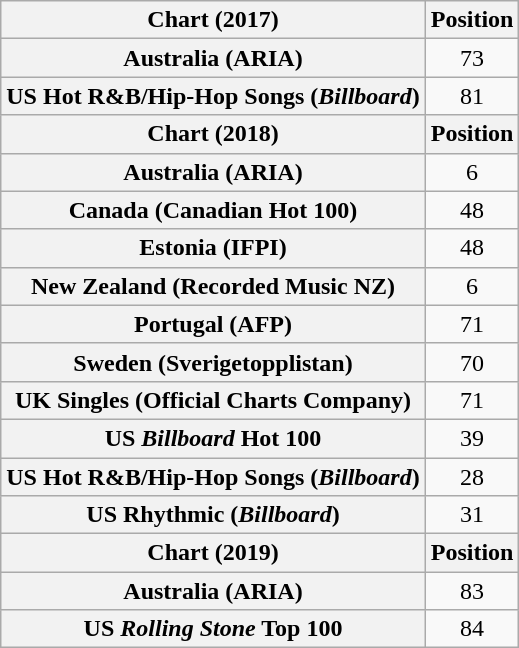<table class="wikitable plainrowheaders" style="text-align:center">
<tr>
<th>Chart (2017)</th>
<th>Position</th>
</tr>
<tr>
<th scope="row">Australia (ARIA)</th>
<td>73</td>
</tr>
<tr>
<th scope="row">US Hot R&B/Hip-Hop Songs (<em>Billboard</em>)</th>
<td>81</td>
</tr>
<tr>
<th scope="col">Chart (2018)</th>
<th scope="col">Position</th>
</tr>
<tr>
<th scope="row">Australia (ARIA)</th>
<td>6</td>
</tr>
<tr>
<th scope="row">Canada (Canadian Hot 100)</th>
<td>48</td>
</tr>
<tr>
<th scope="row">Estonia (IFPI)</th>
<td>48</td>
</tr>
<tr>
<th scope="row">New Zealand (Recorded Music NZ)</th>
<td>6</td>
</tr>
<tr>
<th scope="row">Portugal (AFP)</th>
<td>71</td>
</tr>
<tr>
<th scope="row">Sweden (Sverigetopplistan)</th>
<td>70</td>
</tr>
<tr>
<th scope="row">UK Singles (Official Charts Company)</th>
<td>71</td>
</tr>
<tr>
<th scope="row">US <em>Billboard</em> Hot 100</th>
<td>39</td>
</tr>
<tr>
<th scope="row">US Hot R&B/Hip-Hop Songs (<em>Billboard</em>)</th>
<td>28</td>
</tr>
<tr>
<th scope="row">US Rhythmic (<em>Billboard</em>)</th>
<td>31</td>
</tr>
<tr>
<th scope="col">Chart (2019)</th>
<th scope="col">Position</th>
</tr>
<tr>
<th scope="row">Australia (ARIA)</th>
<td>83</td>
</tr>
<tr>
<th scope="row">US <em>Rolling Stone</em> Top 100</th>
<td>84</td>
</tr>
</table>
